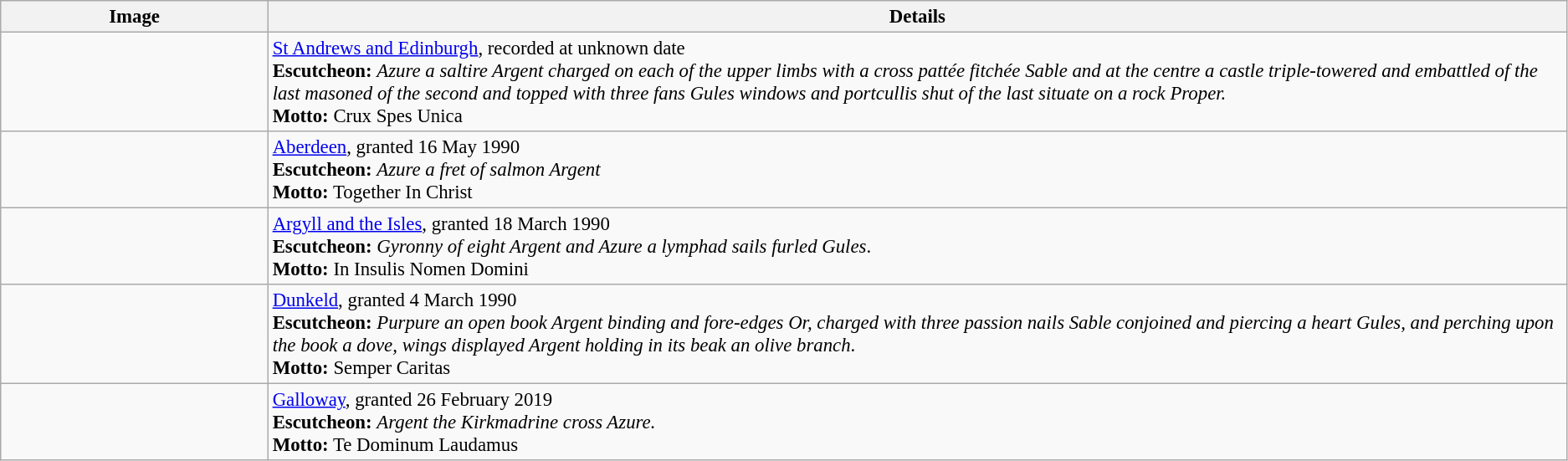<table class=wikitable style=font-size:95%>
<tr style="vertical-align:top; text-align:center;">
<th style="width:206px;">Image</th>
<th>Details</th>
</tr>
<tr valign=top>
<td align=center></td>
<td><a href='#'>St Andrews and Edinburgh</a>, recorded at unknown date<br><strong>Escutcheon:</strong> <em>Azure a saltire Argent charged on each of the upper limbs with a cross pattée fitchée Sable and at the centre a castle triple-towered and embattled of the last masoned of the second and topped with three fans Gules windows and portcullis shut of the last situate on a rock Proper.</em><br>
<strong>Motto:</strong> Crux Spes Unica
</td>
</tr>
<tr valign=top>
<td align=center></td>
<td><a href='#'>Aberdeen</a>, granted 16 May 1990<br><strong>Escutcheon:</strong> <em>Azure a fret of salmon Argent</em><br>
<strong>Motto:</strong> Together In Christ
</td>
</tr>
<tr valign=top>
<td align=center></td>
<td><a href='#'>Argyll and the Isles</a>, granted 18 March 1990<br><strong>Escutcheon:</strong> <em>Gyronny of eight Argent and Azure a lymphad sails furled Gules</em>.<br>
<strong>Motto:</strong> In Insulis Nomen Domini
</td>
</tr>
<tr valign=top>
<td align=center></td>
<td><a href='#'>Dunkeld</a>, granted 4 March 1990<br><strong>Escutcheon:</strong> <em>Purpure an open book Argent binding and fore-edges Or, charged with three passion nails Sable conjoined and piercing a heart Gules, and perching upon the book a dove, wings displayed Argent holding in its beak an olive branch</em>.<br>
<strong>Motto:</strong> Semper Caritas
</td>
</tr>
<tr valign=top>
<td align=center></td>
<td><a href='#'>Galloway</a>, granted 26 February 2019<br><strong>Escutcheon:</strong> <em>Argent the Kirkmadrine cross Azure.</em><br>
<strong>Motto:</strong> Te Dominum Laudamus
</td>
</tr>
</table>
